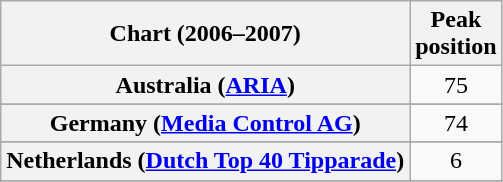<table class="wikitable sortable plainrowheaders" style="text-align:center">
<tr>
<th>Chart (2006–2007)</th>
<th>Peak<br>position</th>
</tr>
<tr>
<th scope="row">Australia (<a href='#'>ARIA</a>)</th>
<td align="center">75</td>
</tr>
<tr>
</tr>
<tr>
<th scope="row">Germany (<a href='#'>Media Control AG</a>)</th>
<td align="center">74</td>
</tr>
<tr>
</tr>
<tr>
<th scope="row">Netherlands (<a href='#'>Dutch Top 40 Tipparade</a>)</th>
<td align="center">6</td>
</tr>
<tr>
</tr>
<tr>
</tr>
<tr>
</tr>
<tr>
</tr>
<tr>
</tr>
<tr>
</tr>
<tr>
</tr>
<tr>
</tr>
<tr>
</tr>
<tr>
</tr>
</table>
